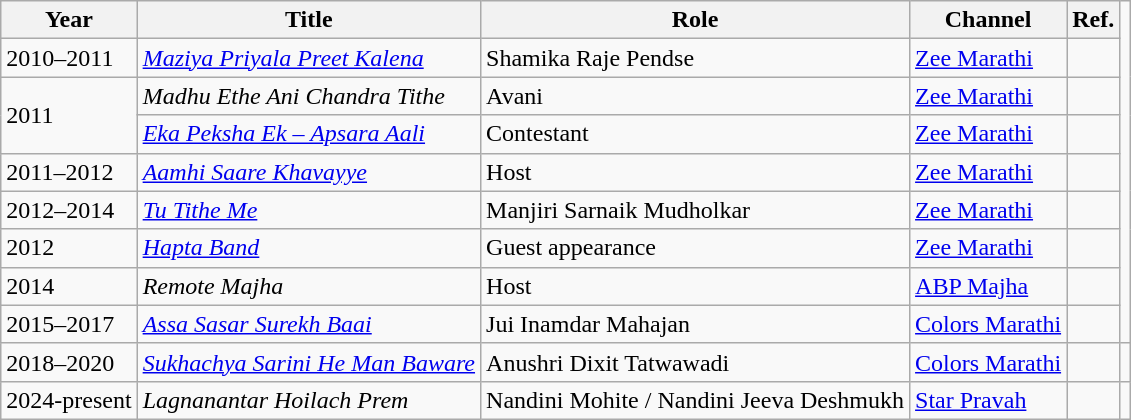<table class="wikitable sortable">
<tr>
<th>Year</th>
<th>Title</th>
<th>Role</th>
<th>Channel</th>
<th>Ref.</th>
</tr>
<tr>
<td>2010–2011</td>
<td><em><a href='#'>Maziya Priyala Preet Kalena</a></em></td>
<td>Shamika Raje Pendse</td>
<td><a href='#'>Zee Marathi</a></td>
<td></td>
</tr>
<tr>
<td rowspan="2">2011</td>
<td><em>Madhu Ethe Ani Chandra Tithe</em></td>
<td>Avani</td>
<td><a href='#'>Zee Marathi</a></td>
<td></td>
</tr>
<tr>
<td><em><a href='#'>Eka Peksha Ek – Apsara Aali</a></em></td>
<td>Contestant</td>
<td><a href='#'>Zee Marathi</a></td>
<td></td>
</tr>
<tr>
<td>2011–2012</td>
<td><em><a href='#'>Aamhi Saare Khavayye</a></em></td>
<td>Host</td>
<td><a href='#'>Zee Marathi</a></td>
<td></td>
</tr>
<tr>
<td>2012–2014</td>
<td><em><a href='#'>Tu Tithe Me</a></em></td>
<td>Manjiri Sarnaik Mudholkar</td>
<td><a href='#'>Zee Marathi</a></td>
<td></td>
</tr>
<tr>
<td>2012</td>
<td><em><a href='#'>Hapta Band</a></em></td>
<td>Guest appearance</td>
<td><a href='#'>Zee Marathi</a></td>
<td></td>
</tr>
<tr>
<td>2014</td>
<td><em>Remote Majha</em></td>
<td>Host</td>
<td><a href='#'>ABP Majha</a></td>
<td></td>
</tr>
<tr>
<td>2015–2017</td>
<td><em><a href='#'>Assa Sasar Surekh Baai</a></em></td>
<td>Jui Inamdar Mahajan</td>
<td><a href='#'>Colors Marathi</a></td>
<td></td>
</tr>
<tr>
<td>2018–2020</td>
<td><em><a href='#'>Sukhachya Sarini He Man Baware</a></em></td>
<td>Anushri Dixit Tatwawadi</td>
<td><a href='#'>Colors Marathi</a></td>
<td></td>
<td></td>
</tr>
<tr>
<td>2024-present</td>
<td><em>Lagnanantar Hoilach Prem</em></td>
<td>Nandini Mohite / Nandini Jeeva Deshmukh</td>
<td><a href='#'>Star Pravah</a></td>
<td></td>
</tr>
</table>
